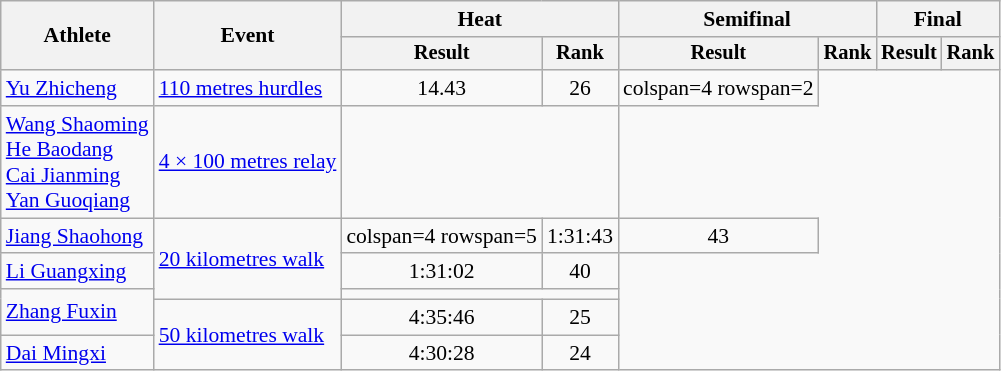<table class=wikitable style=font-size:90%>
<tr>
<th rowspan=2>Athlete</th>
<th rowspan=2>Event</th>
<th colspan=2>Heat</th>
<th colspan=2>Semifinal</th>
<th colspan=2>Final</th>
</tr>
<tr style=font-size:95%>
<th>Result</th>
<th>Rank</th>
<th>Result</th>
<th>Rank</th>
<th>Result</th>
<th>Rank</th>
</tr>
<tr align=center>
<td align=left><a href='#'>Yu Zhicheng</a></td>
<td align=left><a href='#'>110 metres hurdles</a></td>
<td>14.43</td>
<td>26</td>
<td>colspan=4 rowspan=2 </td>
</tr>
<tr align=center>
<td align=left><a href='#'>Wang Shaoming</a><br><a href='#'>He Baodang</a><br><a href='#'>Cai Jianming</a><br><a href='#'>Yan Guoqiang</a></td>
<td align=left><a href='#'>4 × 100 metres relay</a></td>
<td colspan=2></td>
</tr>
<tr align=center>
<td align=left><a href='#'>Jiang Shaohong</a></td>
<td align=left rowspan=3><a href='#'>20 kilometres walk</a></td>
<td>colspan=4 rowspan=5 </td>
<td>1:31:43</td>
<td>43</td>
</tr>
<tr align=center>
<td align=left><a href='#'>Li Guangxing</a></td>
<td>1:31:02</td>
<td>40</td>
</tr>
<tr align=center>
<td align=left rowspan=2><a href='#'>Zhang Fuxin</a></td>
<td colspan=2></td>
</tr>
<tr align=center>
<td align=left rowspan=2><a href='#'>50 kilometres walk</a></td>
<td>4:35:46</td>
<td>25</td>
</tr>
<tr align=center>
<td align=left><a href='#'>Dai Mingxi</a></td>
<td>4:30:28</td>
<td>24</td>
</tr>
</table>
